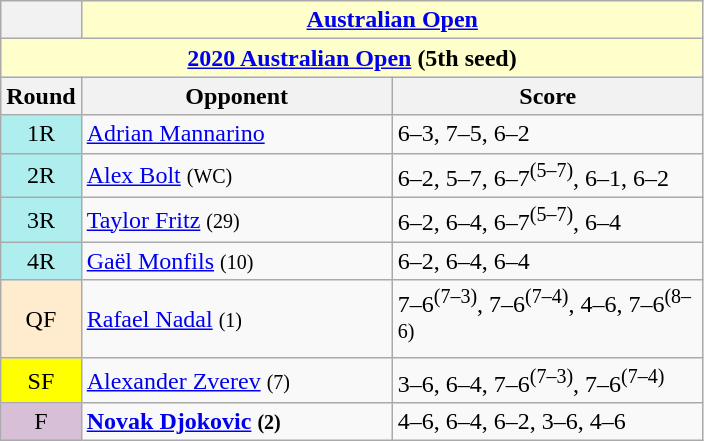<table class="wikitable collapsible collapsed">
<tr>
<th></th>
<th colspan=2 style="background:#ffc;"><a href='#'>Australian Open</a></th>
</tr>
<tr>
<th colspan=3 style="background:#ffc;"><a href='#'>2020 Australian Open</a> (5th seed)</th>
</tr>
<tr>
<th width=15>Round</th>
<th width=200>Opponent</th>
<th width=200>Score</th>
</tr>
<tr>
<td style="text-align:center; background:#afeeee;">1R</td>
<td> <a href='#'>Adrian Mannarino</a></td>
<td>6–3, 7–5, 6–2</td>
</tr>
<tr>
<td style="text-align:center; background:#afeeee;">2R</td>
<td> <a href='#'>Alex Bolt</a> <small>(WC)</small></td>
<td>6–2, 5–7, 6–7<sup>(5–7)</sup>, 6–1, 6–2</td>
</tr>
<tr>
<td style="text-align:center; background:#afeeee;">3R</td>
<td> <a href='#'>Taylor Fritz</a> <small>(29)</small></td>
<td>6–2, 6–4, 6–7<sup>(5–7)</sup>, 6–4</td>
</tr>
<tr>
<td style="text-align:center; background:#afeeee;">4R</td>
<td> <a href='#'>Gaël Monfils</a> <small>(10)</small></td>
<td>6–2, 6–4, 6–4</td>
</tr>
<tr>
<td style="text-align:center; background:#ffebcd;">QF</td>
<td> <a href='#'>Rafael Nadal</a> <small>(1)</small></td>
<td>7–6<sup>(7–3)</sup>, 7–6<sup>(7–4)</sup>, 4–6, 7–6<sup>(8–6)</sup></td>
</tr>
<tr>
<td style="text-align:center; background:yellow;">SF</td>
<td> <a href='#'>Alexander Zverev</a> <small>(7)</small></td>
<td>3–6, 6–4, 7–6<sup>(7–3)</sup>, 7–6<sup>(7–4)</sup></td>
</tr>
<tr>
<td style="text-align:center; background:thistle;">F</td>
<td><strong> <a href='#'>Novak Djokovic</a> <small>(2)</small></strong></td>
<td>4–6, 6–4, 6–2, 3–6, 4–6</td>
</tr>
</table>
